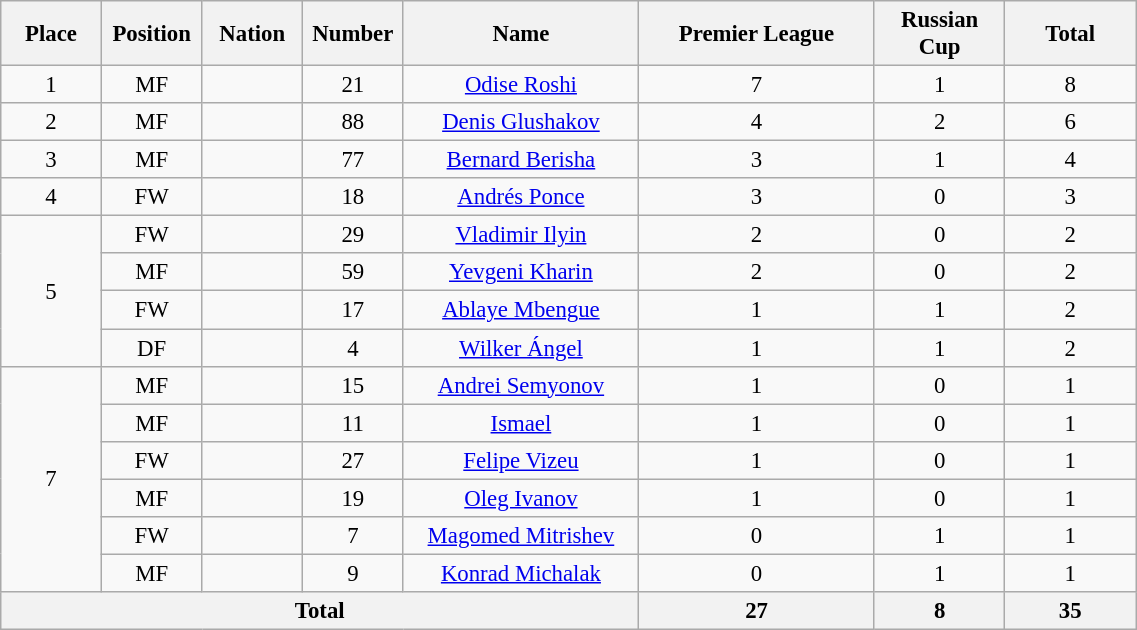<table class="wikitable" style="font-size: 95%; text-align: center;">
<tr>
<th width=60>Place</th>
<th width=60>Position</th>
<th width=60>Nation</th>
<th width=60>Number</th>
<th width=150>Name</th>
<th width=150>Premier League</th>
<th width=80>Russian Cup</th>
<th width=80>Total</th>
</tr>
<tr>
<td>1</td>
<td>MF</td>
<td></td>
<td>21</td>
<td><a href='#'>Odise Roshi</a></td>
<td>7</td>
<td>1</td>
<td>8</td>
</tr>
<tr>
<td>2</td>
<td>MF</td>
<td></td>
<td>88</td>
<td><a href='#'>Denis Glushakov</a></td>
<td>4</td>
<td>2</td>
<td>6</td>
</tr>
<tr>
<td>3</td>
<td>MF</td>
<td></td>
<td>77</td>
<td><a href='#'>Bernard Berisha</a></td>
<td>3</td>
<td>1</td>
<td>4</td>
</tr>
<tr>
<td>4</td>
<td>FW</td>
<td></td>
<td>18</td>
<td><a href='#'>Andrés Ponce</a></td>
<td>3</td>
<td>0</td>
<td>3</td>
</tr>
<tr>
<td rowspan="4">5</td>
<td>FW</td>
<td></td>
<td>29</td>
<td><a href='#'>Vladimir Ilyin</a></td>
<td>2</td>
<td>0</td>
<td>2</td>
</tr>
<tr>
<td>MF</td>
<td></td>
<td>59</td>
<td><a href='#'>Yevgeni Kharin</a></td>
<td>2</td>
<td>0</td>
<td>2</td>
</tr>
<tr>
<td>FW</td>
<td></td>
<td>17</td>
<td><a href='#'>Ablaye Mbengue</a></td>
<td>1</td>
<td>1</td>
<td>2</td>
</tr>
<tr>
<td>DF</td>
<td></td>
<td>4</td>
<td><a href='#'>Wilker Ángel</a></td>
<td>1</td>
<td>1</td>
<td>2</td>
</tr>
<tr>
<td rowspan="6">7</td>
<td>MF</td>
<td></td>
<td>15</td>
<td><a href='#'>Andrei Semyonov</a></td>
<td>1</td>
<td>0</td>
<td>1</td>
</tr>
<tr>
<td>MF</td>
<td></td>
<td>11</td>
<td><a href='#'>Ismael</a></td>
<td>1</td>
<td>0</td>
<td>1</td>
</tr>
<tr>
<td>FW</td>
<td></td>
<td>27</td>
<td><a href='#'>Felipe Vizeu</a></td>
<td>1</td>
<td>0</td>
<td>1</td>
</tr>
<tr>
<td>MF</td>
<td></td>
<td>19</td>
<td><a href='#'>Oleg Ivanov</a></td>
<td>1</td>
<td>0</td>
<td>1</td>
</tr>
<tr>
<td>FW</td>
<td></td>
<td>7</td>
<td><a href='#'>Magomed Mitrishev</a></td>
<td>0</td>
<td>1</td>
<td>1</td>
</tr>
<tr>
<td>MF</td>
<td></td>
<td>9</td>
<td><a href='#'>Konrad Michalak</a></td>
<td>0</td>
<td>1</td>
<td>1</td>
</tr>
<tr>
<th colspan=5>Total</th>
<th>27</th>
<th>8</th>
<th>35</th>
</tr>
</table>
